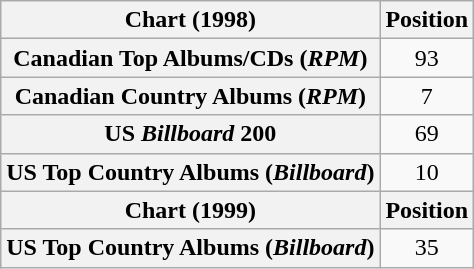<table class="wikitable sortable plainrowheaders" style="text-align:center">
<tr>
<th>Chart (1998)</th>
<th>Position</th>
</tr>
<tr>
<th scope="row">Canadian Top Albums/CDs (<em>RPM</em>)</th>
<td>93</td>
</tr>
<tr>
<th scope="row">Canadian Country Albums (<em>RPM</em>)</th>
<td>7</td>
</tr>
<tr>
<th scope="row">US <em>Billboard</em> 200</th>
<td>69</td>
</tr>
<tr>
<th scope="row">US Top Country Albums (<em>Billboard</em>)</th>
<td>10</td>
</tr>
<tr>
<th>Chart (1999)</th>
<th>Position</th>
</tr>
<tr>
<th scope="row">US Top Country Albums (<em>Billboard</em>)</th>
<td>35</td>
</tr>
</table>
